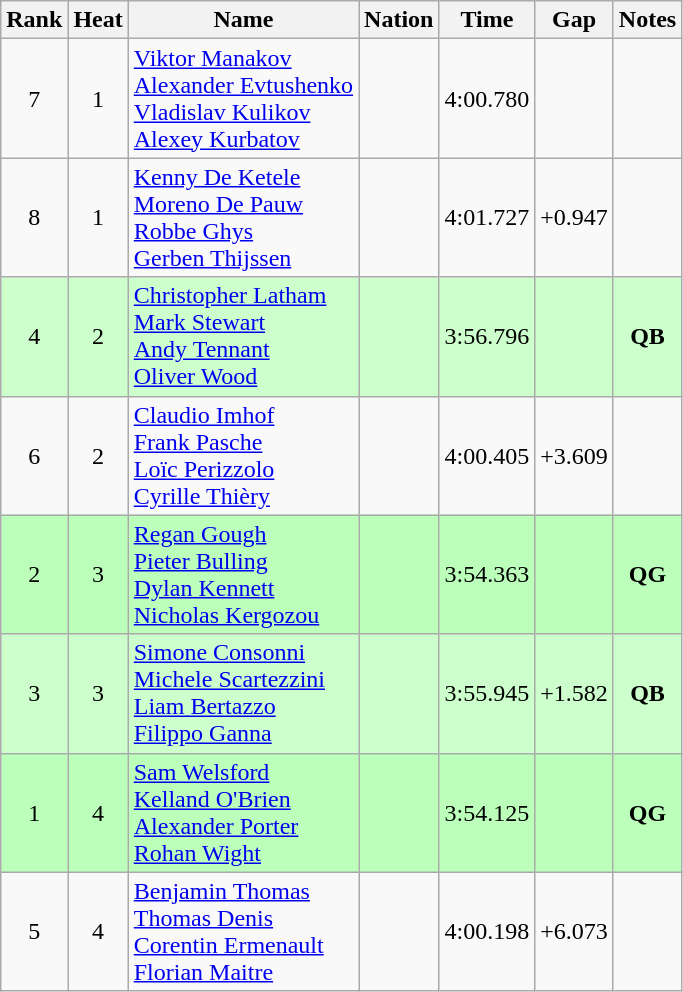<table class="wikitable sortable" style="text-align:center">
<tr>
<th>Rank</th>
<th>Heat</th>
<th>Name</th>
<th>Nation</th>
<th>Time</th>
<th>Gap</th>
<th>Notes</th>
</tr>
<tr>
<td>7</td>
<td>1</td>
<td align=left><a href='#'>Viktor Manakov</a><br><a href='#'>Alexander Evtushenko</a><br><a href='#'>Vladislav Kulikov</a><br><a href='#'>Alexey Kurbatov</a></td>
<td align=left></td>
<td>4:00.780</td>
<td></td>
<td></td>
</tr>
<tr>
<td>8</td>
<td>1</td>
<td align=left><a href='#'>Kenny De Ketele</a><br><a href='#'>Moreno De Pauw</a><br><a href='#'>Robbe Ghys</a><br><a href='#'>Gerben Thijssen</a></td>
<td align=left></td>
<td>4:01.727</td>
<td>+0.947</td>
<td></td>
</tr>
<tr bgcolor=ccffcc>
<td>4</td>
<td>2</td>
<td align=left><a href='#'>Christopher Latham</a><br><a href='#'>Mark Stewart</a><br><a href='#'>Andy Tennant</a><br><a href='#'>Oliver Wood</a></td>
<td align=left></td>
<td>3:56.796</td>
<td></td>
<td><strong>QB</strong></td>
</tr>
<tr>
<td>6</td>
<td>2</td>
<td align=left><a href='#'>Claudio Imhof</a><br><a href='#'>Frank Pasche</a><br><a href='#'>Loïc Perizzolo</a><br><a href='#'>Cyrille Thièry</a></td>
<td align=left></td>
<td>4:00.405</td>
<td>+3.609</td>
<td></td>
</tr>
<tr bgcolor=bbffbb>
<td>2</td>
<td>3</td>
<td align=left><a href='#'>Regan Gough</a><br><a href='#'>Pieter Bulling</a><br><a href='#'>Dylan Kennett</a><br><a href='#'>Nicholas Kergozou</a></td>
<td align=left></td>
<td>3:54.363</td>
<td></td>
<td><strong>QG</strong></td>
</tr>
<tr bgcolor=ccffcc>
<td>3</td>
<td>3</td>
<td align=left><a href='#'>Simone Consonni</a><br><a href='#'>Michele Scartezzini</a><br><a href='#'>Liam Bertazzo</a><br><a href='#'>Filippo Ganna</a></td>
<td align=left></td>
<td>3:55.945</td>
<td>+1.582</td>
<td><strong>QB</strong></td>
</tr>
<tr bgcolor=bbffbb>
<td>1</td>
<td>4</td>
<td align=left><a href='#'>Sam Welsford</a><br><a href='#'>Kelland O'Brien</a><br><a href='#'>Alexander Porter</a><br><a href='#'>Rohan Wight</a></td>
<td align=left></td>
<td>3:54.125</td>
<td></td>
<td><strong>QG</strong></td>
</tr>
<tr>
<td>5</td>
<td>4</td>
<td align=left><a href='#'>Benjamin Thomas</a><br><a href='#'>Thomas Denis</a><br><a href='#'>Corentin Ermenault</a><br><a href='#'>Florian Maitre</a></td>
<td align=left></td>
<td>4:00.198</td>
<td>+6.073</td>
<td></td>
</tr>
</table>
